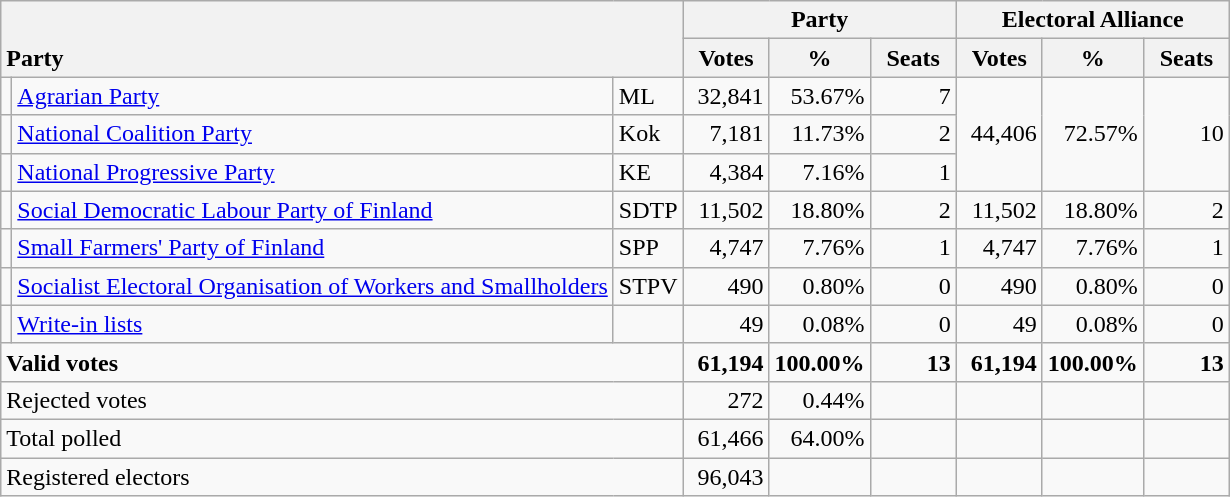<table class="wikitable" border="1" style="text-align:right;">
<tr>
<th style="text-align:left;" valign=bottom rowspan=2 colspan=3>Party</th>
<th colspan=3>Party</th>
<th colspan=3>Electoral Alliance</th>
</tr>
<tr>
<th align=center valign=bottom width="50">Votes</th>
<th align=center valign=bottom width="50">%</th>
<th align=center valign=bottom width="50">Seats</th>
<th align=center valign=bottom width="50">Votes</th>
<th align=center valign=bottom width="50">%</th>
<th align=center valign=bottom width="50">Seats</th>
</tr>
<tr>
<td></td>
<td align=left><a href='#'>Agrarian Party</a></td>
<td align=left>ML</td>
<td>32,841</td>
<td>53.67%</td>
<td>7</td>
<td rowspan=3>44,406</td>
<td rowspan=3>72.57%</td>
<td rowspan=3>10</td>
</tr>
<tr>
<td></td>
<td align=left><a href='#'>National Coalition Party</a></td>
<td align=left>Kok</td>
<td>7,181</td>
<td>11.73%</td>
<td>2</td>
</tr>
<tr>
<td></td>
<td align=left><a href='#'>National Progressive Party</a></td>
<td align=left>KE</td>
<td>4,384</td>
<td>7.16%</td>
<td>1</td>
</tr>
<tr>
<td></td>
<td align=left style="white-space: nowrap;"><a href='#'>Social Democratic Labour Party of Finland</a></td>
<td align=left>SDTP</td>
<td>11,502</td>
<td>18.80%</td>
<td>2</td>
<td>11,502</td>
<td>18.80%</td>
<td>2</td>
</tr>
<tr>
<td></td>
<td align=left><a href='#'>Small Farmers' Party of Finland</a></td>
<td align=left>SPP</td>
<td>4,747</td>
<td>7.76%</td>
<td>1</td>
<td>4,747</td>
<td>7.76%</td>
<td>1</td>
</tr>
<tr>
<td></td>
<td align=left><a href='#'>Socialist Electoral Organisation of Workers and Smallholders</a></td>
<td align=left>STPV</td>
<td>490</td>
<td>0.80%</td>
<td>0</td>
<td>490</td>
<td>0.80%</td>
<td>0</td>
</tr>
<tr>
<td></td>
<td align=left><a href='#'>Write-in lists</a></td>
<td align=left></td>
<td>49</td>
<td>0.08%</td>
<td>0</td>
<td>49</td>
<td>0.08%</td>
<td>0</td>
</tr>
<tr style="font-weight:bold">
<td align=left colspan=3>Valid votes</td>
<td>61,194</td>
<td>100.00%</td>
<td>13</td>
<td>61,194</td>
<td>100.00%</td>
<td>13</td>
</tr>
<tr>
<td align=left colspan=3>Rejected votes</td>
<td>272</td>
<td>0.44%</td>
<td></td>
<td></td>
<td></td>
<td></td>
</tr>
<tr>
<td align=left colspan=3>Total polled</td>
<td>61,466</td>
<td>64.00%</td>
<td></td>
<td></td>
<td></td>
<td></td>
</tr>
<tr>
<td align=left colspan=3>Registered electors</td>
<td>96,043</td>
<td></td>
<td></td>
<td></td>
<td></td>
<td></td>
</tr>
</table>
